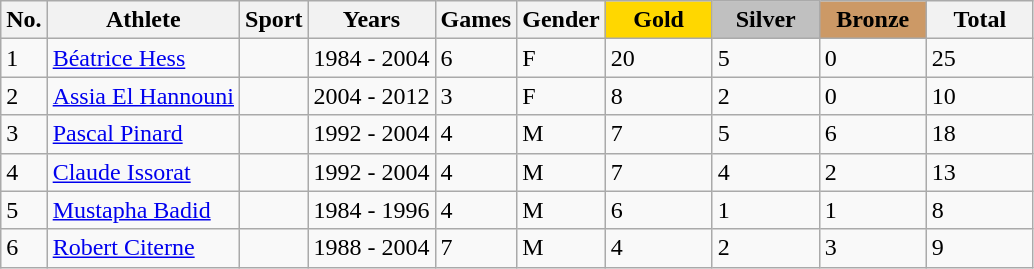<table class="wikitable sortable">
<tr>
<th>No.</th>
<th>Athlete</th>
<th>Sport</th>
<th>Years</th>
<th>Games</th>
<th>Gender</th>
<th style="background:gold; width:4.0em; font-weight:bold;">Gold</th>
<th style="background:silver; width:4.0em; font-weight:bold;">Silver</th>
<th style="background:#c96; width:4.0em; font-weight:bold;">Bronze</th>
<th style="width:4.0em;">Total</th>
</tr>
<tr>
<td>1</td>
<td><a href='#'>Béatrice Hess</a></td>
<td></td>
<td>1984 - 2004</td>
<td>6</td>
<td>F</td>
<td>20</td>
<td>5</td>
<td>0</td>
<td>25</td>
</tr>
<tr>
<td>2</td>
<td><a href='#'>Assia El Hannouni</a></td>
<td></td>
<td>2004 - 2012</td>
<td>3</td>
<td>F</td>
<td>8</td>
<td>2</td>
<td>0</td>
<td>10</td>
</tr>
<tr>
<td>3</td>
<td><a href='#'>Pascal Pinard</a></td>
<td></td>
<td>1992 - 2004</td>
<td>4</td>
<td>M</td>
<td>7</td>
<td>5</td>
<td>6</td>
<td>18</td>
</tr>
<tr>
<td>4</td>
<td><a href='#'>Claude Issorat</a></td>
<td></td>
<td>1992 - 2004</td>
<td>4</td>
<td>M</td>
<td>7</td>
<td>4</td>
<td>2</td>
<td>13</td>
</tr>
<tr>
<td>5</td>
<td><a href='#'>Mustapha Badid</a></td>
<td></td>
<td>1984 - 1996</td>
<td>4</td>
<td>M</td>
<td>6</td>
<td>1</td>
<td>1</td>
<td>8</td>
</tr>
<tr>
<td>6</td>
<td><a href='#'>Robert Citerne</a></td>
<td></td>
<td>1988 - 2004</td>
<td>7</td>
<td>M</td>
<td>4</td>
<td>2</td>
<td>3</td>
<td>9</td>
</tr>
</table>
